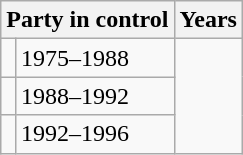<table class="wikitable">
<tr>
<th colspan="2">Party in control</th>
<th>Years</th>
</tr>
<tr>
<td></td>
<td>1975–1988</td>
</tr>
<tr>
<td></td>
<td>1988–1992</td>
</tr>
<tr>
<td></td>
<td>1992–1996</td>
</tr>
</table>
